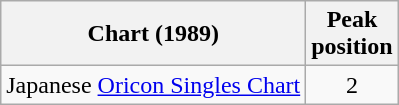<table class="wikitable">
<tr>
<th>Chart (1989)</th>
<th>Peak<br>position</th>
</tr>
<tr>
<td>Japanese <a href='#'>Oricon Singles Chart</a></td>
<td align="center">2</td>
</tr>
</table>
